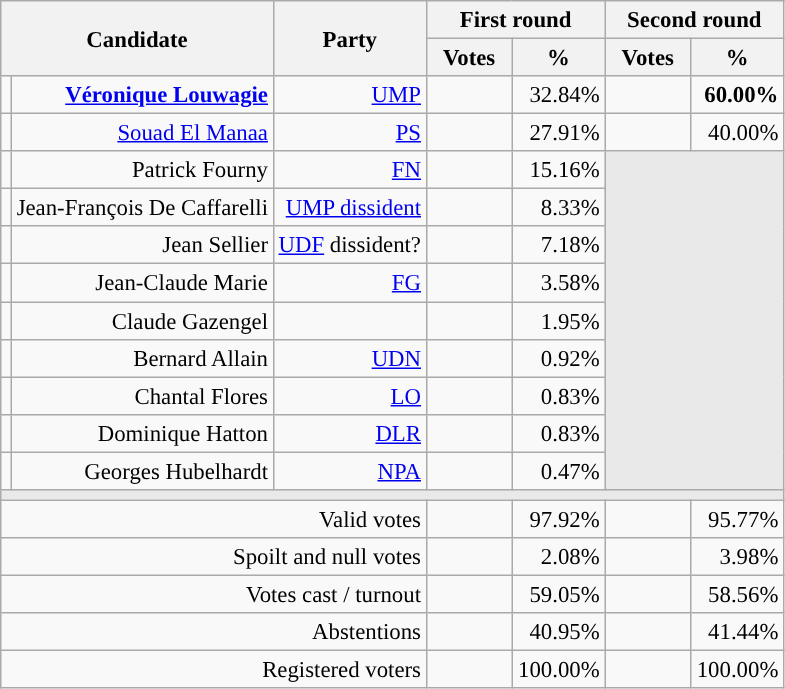<table class="wikitable" style="text-align:right;font-size:95%;">
<tr>
<th rowspan=2 colspan=2>Candidate</th>
<th rowspan=2 colspan=1>Party</th>
<th colspan=2>First round</th>
<th colspan=2>Second round</th>
</tr>
<tr>
<th style="width:50px;">Votes</th>
<th style="width:55px;">%</th>
<th style="width:50px;">Votes</th>
<th style="width:55px;">%</th>
</tr>
<tr>
<td style="background-color:"></td>
<td><strong><a href='#'>Véronique Louwagie</a></strong></td>
<td><a href='#'>UMP</a></td>
<td></td>
<td>32.84%</td>
<td><strong></strong></td>
<td><strong>60.00%</strong></td>
</tr>
<tr>
<td style="background-color:"></td>
<td><a href='#'>Souad El Manaa</a></td>
<td><a href='#'>PS</a></td>
<td></td>
<td>27.91%</td>
<td></td>
<td>40.00%</td>
</tr>
<tr>
<td style="background-color:"></td>
<td>Patrick Fourny</td>
<td><a href='#'>FN</a></td>
<td></td>
<td>15.16%</td>
<td colspan=7 rowspan=9 style="background-color:#E9E9E9;"></td>
</tr>
<tr>
<td style="background-color:"></td>
<td>Jean-François De Caffarelli</td>
<td><a href='#'>UMP dissident</a></td>
<td></td>
<td>8.33%</td>
</tr>
<tr>
<td style="background-color:;"></td>
<td>Jean Sellier</td>
<td><a href='#'>UDF</a> dissident?</td>
<td></td>
<td>7.18%</td>
</tr>
<tr>
<td style="background-color:"></td>
<td>Jean-Claude Marie</td>
<td><a href='#'>FG</a></td>
<td></td>
<td>3.58%</td>
</tr>
<tr>
<td style="background-color:;"></td>
<td>Claude Gazengel</td>
<td></td>
<td></td>
<td>1.95%</td>
</tr>
<tr>
<td style="background-color:"></td>
<td>Bernard Allain</td>
<td><a href='#'>UDN</a></td>
<td></td>
<td>0.92%</td>
</tr>
<tr>
<td style="background-color:"></td>
<td>Chantal Flores</td>
<td><a href='#'>LO</a></td>
<td></td>
<td>0.83%</td>
</tr>
<tr>
<td style="background-color:"></td>
<td>Dominique Hatton</td>
<td><a href='#'>DLR</a></td>
<td></td>
<td>0.83%</td>
</tr>
<tr>
<td style="background-color:"></td>
<td>Georges Hubelhardt</td>
<td><a href='#'>NPA</a></td>
<td></td>
<td>0.47%</td>
</tr>
<tr>
<td colspan=7 style="background-color:#E9E9E9;"></td>
</tr>
<tr>
<td colspan=3>Valid votes</td>
<td></td>
<td>97.92%</td>
<td></td>
<td>95.77%</td>
</tr>
<tr>
<td colspan=3>Spoilt and null votes</td>
<td></td>
<td>2.08%</td>
<td></td>
<td>3.98%</td>
</tr>
<tr>
<td colspan=3>Votes cast / turnout</td>
<td></td>
<td>59.05%</td>
<td></td>
<td>58.56%</td>
</tr>
<tr>
<td colspan=3>Abstentions</td>
<td></td>
<td>40.95%</td>
<td></td>
<td>41.44%</td>
</tr>
<tr>
<td colspan=3>Registered voters</td>
<td></td>
<td>100.00%</td>
<td></td>
<td>100.00%</td>
</tr>
</table>
